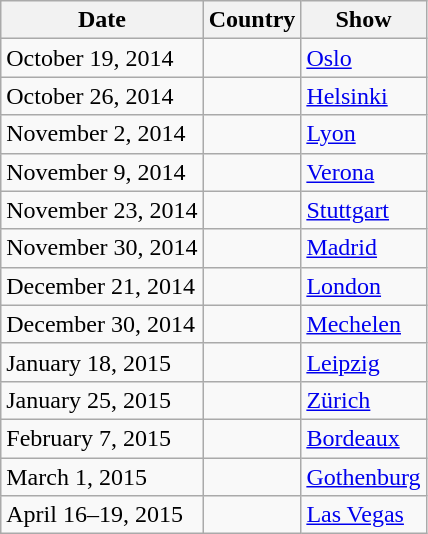<table class="wikitable">
<tr>
<th>Date</th>
<th>Country</th>
<th>Show</th>
</tr>
<tr>
<td>October 19, 2014</td>
<td></td>
<td><a href='#'>Oslo</a></td>
</tr>
<tr>
<td>October 26, 2014</td>
<td></td>
<td><a href='#'>Helsinki</a></td>
</tr>
<tr>
<td>November 2, 2014</td>
<td></td>
<td><a href='#'>Lyon</a></td>
</tr>
<tr>
<td>November 9, 2014</td>
<td></td>
<td><a href='#'>Verona</a></td>
</tr>
<tr>
<td>November 23, 2014</td>
<td></td>
<td><a href='#'>Stuttgart</a></td>
</tr>
<tr>
<td>November 30, 2014</td>
<td></td>
<td><a href='#'>Madrid</a></td>
</tr>
<tr>
<td>December 21, 2014</td>
<td></td>
<td><a href='#'>London</a></td>
</tr>
<tr>
<td>December 30, 2014</td>
<td></td>
<td><a href='#'>Mechelen</a></td>
</tr>
<tr>
<td>January 18, 2015</td>
<td></td>
<td><a href='#'>Leipzig</a></td>
</tr>
<tr>
<td>January 25, 2015</td>
<td></td>
<td><a href='#'>Zürich</a></td>
</tr>
<tr>
<td>February 7, 2015</td>
<td></td>
<td><a href='#'>Bordeaux</a></td>
</tr>
<tr>
<td>March 1, 2015</td>
<td></td>
<td><a href='#'>Gothenburg</a></td>
</tr>
<tr>
<td>April 16–19, 2015</td>
<td></td>
<td><a href='#'>Las Vegas</a></td>
</tr>
</table>
